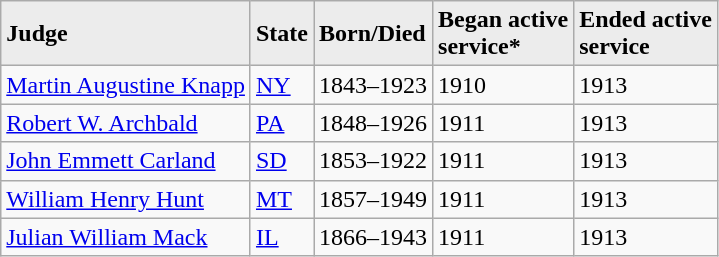<table class="sortable wikitable">
<tr bgcolor="#ececec">
<td><strong>Judge</strong></td>
<td><strong>State</strong></td>
<td><strong>Born/Died</strong></td>
<td><strong>Began active<br>service*</strong></td>
<td><strong>Ended active<br>service</strong></td>
</tr>
<tr>
<td><a href='#'>Martin Augustine Knapp</a></td>
<td><a href='#'>NY</a></td>
<td>1843–1923</td>
<td>1910</td>
<td>1913</td>
</tr>
<tr>
<td><a href='#'>Robert W. Archbald</a></td>
<td><a href='#'>PA</a></td>
<td>1848–1926</td>
<td>1911</td>
<td>1913</td>
</tr>
<tr>
<td><a href='#'>John Emmett Carland</a></td>
<td><a href='#'>SD</a></td>
<td>1853–1922</td>
<td>1911</td>
<td>1913</td>
</tr>
<tr>
<td><a href='#'>William Henry Hunt</a></td>
<td><a href='#'>MT</a></td>
<td>1857–1949</td>
<td>1911</td>
<td>1913</td>
</tr>
<tr>
<td><a href='#'>Julian William Mack</a></td>
<td><a href='#'>IL</a></td>
<td>1866–1943</td>
<td>1911</td>
<td>1913</td>
</tr>
</table>
